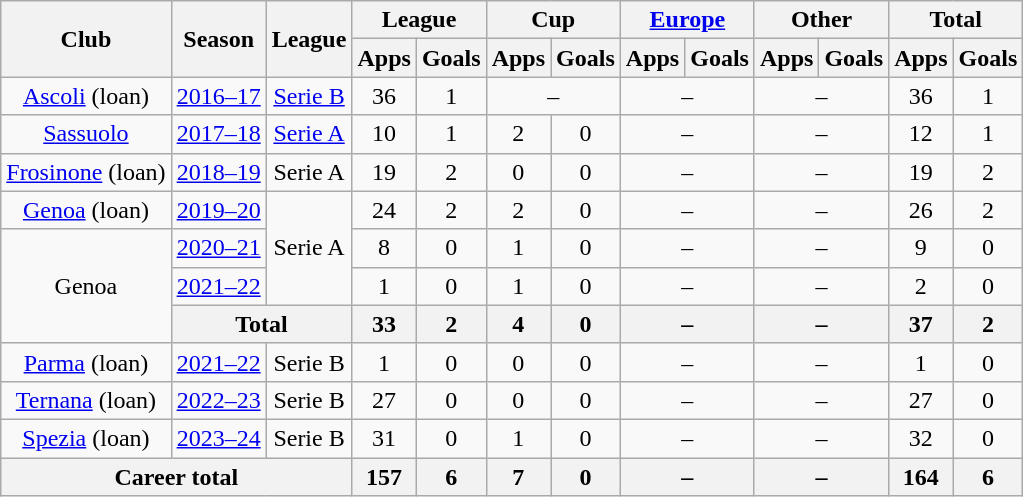<table class="wikitable" style="text-align:center">
<tr>
<th rowspan="2">Club</th>
<th rowspan="2">Season</th>
<th rowspan="2">League</th>
<th colspan="2">League</th>
<th colspan="2">Cup</th>
<th colspan="2"><a href='#'>Europe</a></th>
<th colspan="2">Other</th>
<th colspan="2">Total</th>
</tr>
<tr>
<th>Apps</th>
<th>Goals</th>
<th>Apps</th>
<th>Goals</th>
<th>Apps</th>
<th>Goals</th>
<th>Apps</th>
<th>Goals</th>
<th>Apps</th>
<th>Goals</th>
</tr>
<tr>
<td><a href='#'>Ascoli</a> (loan)</td>
<td><a href='#'>2016–17</a></td>
<td><a href='#'>Serie B</a></td>
<td>36</td>
<td>1</td>
<td colspan="2">–</td>
<td colspan="2">–</td>
<td colspan="2">–</td>
<td>36</td>
<td>1</td>
</tr>
<tr>
<td><a href='#'>Sassuolo</a></td>
<td><a href='#'>2017–18</a></td>
<td><a href='#'>Serie A</a></td>
<td>10</td>
<td>1</td>
<td>2</td>
<td>0</td>
<td colspan="2">–</td>
<td colspan="2">–</td>
<td>12</td>
<td>1</td>
</tr>
<tr>
<td><a href='#'>Frosinone</a> (loan)</td>
<td><a href='#'>2018–19</a></td>
<td>Serie A</td>
<td>19</td>
<td>2</td>
<td>0</td>
<td>0</td>
<td colspan="2">–</td>
<td colspan="2">–</td>
<td>19</td>
<td>2</td>
</tr>
<tr>
<td><a href='#'>Genoa</a> (loan)</td>
<td><a href='#'>2019–20</a></td>
<td rowspan="3">Serie A</td>
<td>24</td>
<td>2</td>
<td>2</td>
<td>0</td>
<td colspan="2">–</td>
<td colspan="2">–</td>
<td>26</td>
<td>2</td>
</tr>
<tr>
<td rowspan="3">Genoa</td>
<td><a href='#'>2020–21</a></td>
<td>8</td>
<td>0</td>
<td>1</td>
<td>0</td>
<td colspan="2">–</td>
<td colspan="2">–</td>
<td>9</td>
<td>0</td>
</tr>
<tr>
<td><a href='#'>2021–22</a></td>
<td>1</td>
<td>0</td>
<td>1</td>
<td>0</td>
<td colspan="2">–</td>
<td colspan="2">–</td>
<td>2</td>
<td>0</td>
</tr>
<tr>
<th colspan="2">Total</th>
<th>33</th>
<th>2</th>
<th>4</th>
<th>0</th>
<th colspan="2">–</th>
<th colspan="2">–</th>
<th>37</th>
<th>2</th>
</tr>
<tr>
<td><a href='#'>Parma</a> (loan)</td>
<td><a href='#'>2021–22</a></td>
<td>Serie B</td>
<td>1</td>
<td>0</td>
<td>0</td>
<td>0</td>
<td colspan="2">–</td>
<td colspan="2">–</td>
<td>1</td>
<td>0</td>
</tr>
<tr>
<td><a href='#'>Ternana</a> (loan)</td>
<td><a href='#'>2022–23</a></td>
<td>Serie B</td>
<td>27</td>
<td>0</td>
<td>0</td>
<td>0</td>
<td colspan="2">–</td>
<td colspan="2">–</td>
<td>27</td>
<td>0</td>
</tr>
<tr>
<td><a href='#'>Spezia</a> (loan)</td>
<td><a href='#'>2023–24</a></td>
<td>Serie B</td>
<td>31</td>
<td>0</td>
<td>1</td>
<td>0</td>
<td colspan="2">–</td>
<td colspan="2">–</td>
<td>32</td>
<td>0</td>
</tr>
<tr>
<th colspan="3">Career total</th>
<th>157</th>
<th>6</th>
<th>7</th>
<th>0</th>
<th colspan="2">–</th>
<th colspan="2">–</th>
<th>164</th>
<th>6</th>
</tr>
</table>
